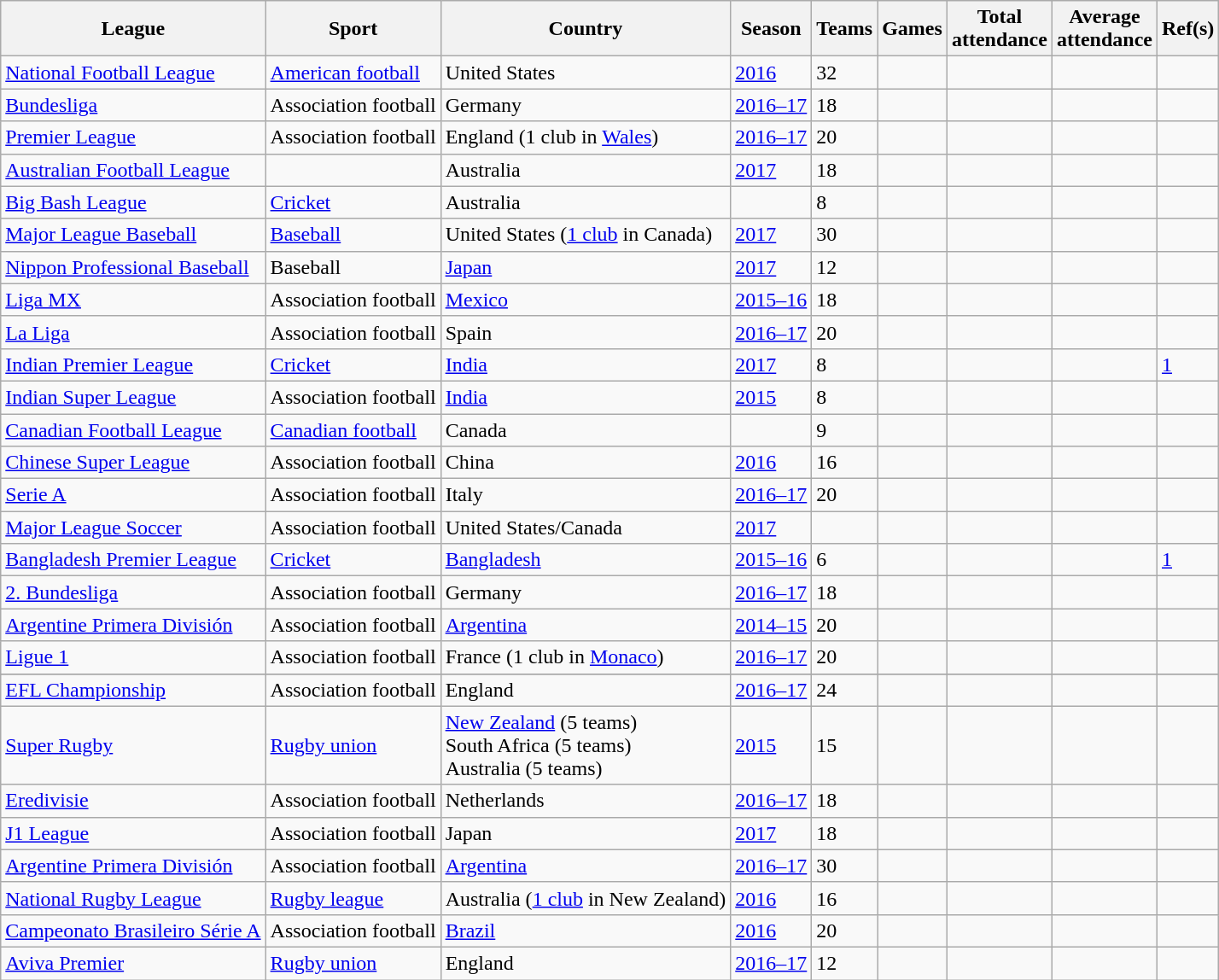<table class="wikitable sortable">
<tr>
<th>League</th>
<th>Sport</th>
<th>Country</th>
<th>Season</th>
<th>Teams</th>
<th>Games</th>
<th>Total <br> attendance</th>
<th>Average<br>attendance</th>
<th>Ref(s)</th>
</tr>
<tr>
<td><a href='#'>National Football League</a></td>
<td><a href='#'>American football</a></td>
<td>United States</td>
<td><a href='#'>2016</a></td>
<td>32</td>
<td></td>
<td></td>
<td></td>
<td></td>
</tr>
<tr>
<td><a href='#'>Bundesliga</a></td>
<td>Association football</td>
<td>Germany</td>
<td><a href='#'>2016–17</a></td>
<td>18</td>
<td></td>
<td></td>
<td></td>
<td></td>
</tr>
<tr>
<td><a href='#'>Premier League</a></td>
<td>Association football</td>
<td>England (1 club in <a href='#'>Wales</a>)</td>
<td><a href='#'>2016–17</a></td>
<td>20</td>
<td></td>
<td></td>
<td></td>
<td></td>
</tr>
<tr>
<td><a href='#'>Australian Football League</a></td>
<td></td>
<td>Australia</td>
<td><a href='#'>2017</a></td>
<td>18</td>
<td></td>
<td></td>
<td></td>
<td></td>
</tr>
<tr>
<td><a href='#'>Big Bash League</a></td>
<td><a href='#'>Cricket</a></td>
<td>Australia</td>
<td></td>
<td>8</td>
<td></td>
<td></td>
<td></td>
<td></td>
</tr>
<tr>
<td><a href='#'>Major League Baseball</a></td>
<td><a href='#'>Baseball</a></td>
<td>United States (<a href='#'>1 club</a> in Canada)</td>
<td><a href='#'>2017</a></td>
<td>30</td>
<td></td>
<td></td>
<td></td>
<td></td>
</tr>
<tr>
<td><a href='#'>Nippon Professional Baseball</a></td>
<td>Baseball</td>
<td><a href='#'>Japan</a></td>
<td><a href='#'>2017</a></td>
<td>12</td>
<td></td>
<td> </td>
<td></td>
<td></td>
</tr>
<tr>
<td><a href='#'>Liga MX</a></td>
<td>Association football</td>
<td><a href='#'>Mexico</a></td>
<td><a href='#'>2015–16</a></td>
<td>18</td>
<td></td>
<td></td>
<td></td>
<td></td>
</tr>
<tr>
<td><a href='#'>La Liga</a></td>
<td>Association football</td>
<td>Spain</td>
<td><a href='#'>2016–17</a></td>
<td>20</td>
<td></td>
<td></td>
<td></td>
<td></td>
</tr>
<tr>
<td><a href='#'>Indian Premier League</a></td>
<td><a href='#'>Cricket</a></td>
<td><a href='#'>India</a></td>
<td><a href='#'>2017</a></td>
<td>8</td>
<td></td>
<td></td>
<td></td>
<td><a href='#'>1</a></td>
</tr>
<tr>
<td><a href='#'>Indian Super League</a></td>
<td>Association football</td>
<td><a href='#'>India</a></td>
<td><a href='#'>2015</a></td>
<td>8</td>
<td></td>
<td></td>
<td></td>
<td></td>
</tr>
<tr>
<td><a href='#'>Canadian Football League</a></td>
<td><a href='#'>Canadian football</a></td>
<td>Canada</td>
<td></td>
<td>9</td>
<td></td>
<td></td>
<td></td>
<td></td>
</tr>
<tr>
<td><a href='#'>Chinese Super League</a></td>
<td>Association football</td>
<td>China</td>
<td><a href='#'>2016</a></td>
<td>16</td>
<td></td>
<td></td>
<td></td>
<td></td>
</tr>
<tr>
<td><a href='#'>Serie A</a></td>
<td>Association football</td>
<td>Italy</td>
<td><a href='#'>2016–17</a></td>
<td>20</td>
<td></td>
<td></td>
<td></td>
<td></td>
</tr>
<tr>
<td><a href='#'>Major League Soccer</a></td>
<td>Association football</td>
<td>United States/Canada</td>
<td><a href='#'>2017</a></td>
<td></td>
<td></td>
<td></td>
<td></td>
<td></td>
</tr>
<tr>
<td><a href='#'>Bangladesh Premier League</a></td>
<td><a href='#'>Cricket</a></td>
<td><a href='#'>Bangladesh</a></td>
<td><a href='#'>2015–16</a></td>
<td>6</td>
<td></td>
<td></td>
<td></td>
<td><a href='#'>1</a></td>
</tr>
<tr>
<td><a href='#'>2. Bundesliga</a></td>
<td>Association football</td>
<td>Germany</td>
<td><a href='#'>2016–17</a></td>
<td>18</td>
<td></td>
<td></td>
<td></td>
<td></td>
</tr>
<tr>
<td><a href='#'>Argentine Primera División</a></td>
<td>Association football</td>
<td><a href='#'>Argentina</a></td>
<td><a href='#'>2014–15</a></td>
<td>20</td>
<td></td>
<td></td>
<td></td>
<td></td>
</tr>
<tr>
<td><a href='#'>Ligue 1</a></td>
<td>Association football</td>
<td>France (1 club in <a href='#'>Monaco</a>)</td>
<td><a href='#'>2016–17</a></td>
<td>20</td>
<td></td>
<td></td>
<td></td>
<td></td>
</tr>
<tr style="background:#ff9;">
</tr>
<tr>
<td><a href='#'>EFL Championship</a></td>
<td>Association football</td>
<td>England</td>
<td><a href='#'>2016–17</a></td>
<td>24</td>
<td></td>
<td></td>
<td></td>
<td></td>
</tr>
<tr>
<td><a href='#'>Super Rugby</a></td>
<td><a href='#'>Rugby union</a></td>
<td><a href='#'>New Zealand</a> (5 teams)<br>South Africa (5 teams)<br>Australia (5 teams)</td>
<td><a href='#'>2015</a></td>
<td>15</td>
<td></td>
<td></td>
<td></td>
<td></td>
</tr>
<tr>
<td><a href='#'>Eredivisie</a></td>
<td>Association football</td>
<td>Netherlands</td>
<td><a href='#'>2016–17</a></td>
<td>18</td>
<td></td>
<td></td>
<td></td>
<td></td>
</tr>
<tr>
<td><a href='#'>J1 League</a></td>
<td>Association football</td>
<td>Japan</td>
<td><a href='#'>2017</a></td>
<td>18</td>
<td></td>
<td></td>
<td></td>
<td></td>
</tr>
<tr>
<td><a href='#'>Argentine Primera División</a></td>
<td>Association football</td>
<td><a href='#'>Argentina</a></td>
<td><a href='#'>2016–17</a></td>
<td>30</td>
<td></td>
<td></td>
<td></td>
<td></td>
</tr>
<tr>
<td><a href='#'>National Rugby League</a></td>
<td><a href='#'>Rugby league</a></td>
<td>Australia (<a href='#'>1 club</a> in New Zealand)</td>
<td><a href='#'>2016</a></td>
<td>16</td>
<td></td>
<td></td>
<td></td>
<td></td>
</tr>
<tr>
<td><a href='#'>Campeonato Brasileiro Série A</a></td>
<td>Association football</td>
<td><a href='#'>Brazil</a></td>
<td><a href='#'>2016</a></td>
<td>20</td>
<td></td>
<td></td>
<td></td>
<td></td>
</tr>
<tr>
<td><a href='#'>Aviva Premier</a></td>
<td><a href='#'>Rugby union</a></td>
<td>England</td>
<td><a href='#'>2016–17</a></td>
<td>12</td>
<td></td>
<td></td>
<td></td>
<td></td>
</tr>
</table>
